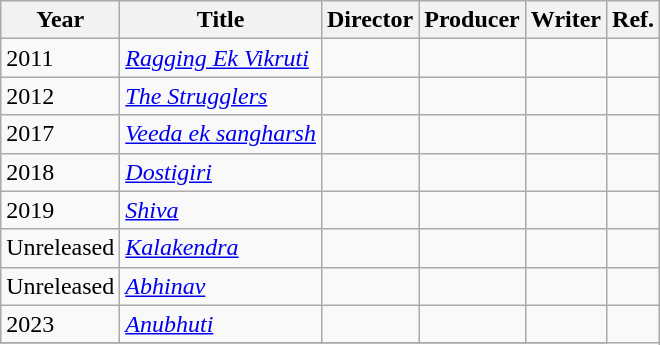<table class="wikitable sortable">
<tr>
<th>Year</th>
<th>Title</th>
<th>Director</th>
<th>Producer</th>
<th>Writer</th>
<th>Ref.</th>
</tr>
<tr>
<td>2011</td>
<td><em><a href='#'>Ragging Ek Vikruti</a></em></td>
<td></td>
<td></td>
<td></td>
<td></td>
</tr>
<tr>
<td>2012</td>
<td><em><a href='#'>The Strugglers</a></em></td>
<td></td>
<td></td>
<td></td>
<td></td>
</tr>
<tr>
<td>2017</td>
<td><em><a href='#'>Veeda ek sangharsh</a></em></td>
<td></td>
<td></td>
<td></td>
<td></td>
</tr>
<tr>
<td>2018</td>
<td><em><a href='#'>Dostigiri</a></em></td>
<td></td>
<td></td>
<td></td>
<td></td>
</tr>
<tr>
<td>2019</td>
<td><em><a href='#'>Shiva</a></em></td>
<td></td>
<td></td>
<td></td>
<td></td>
</tr>
<tr>
<td>Unreleased</td>
<td><em><a href='#'>Kalakendra</a></em></td>
<td></td>
<td></td>
<td></td>
</tr>
<tr>
<td>Unreleased</td>
<td><em><a href='#'>Abhinav</a></em></td>
<td></td>
<td></td>
<td></td>
<td></td>
</tr>
<tr>
<td>2023</td>
<td><em><a href='#'>Anubhuti</a></em></td>
<td></td>
<td></td>
<td></td>
</tr>
<tr>
</tr>
</table>
